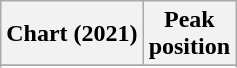<table class="wikitable sortable plainrowheaders" style="text-align:center">
<tr>
<th scope="col">Chart (2021)</th>
<th scope="col">Peak<br>position</th>
</tr>
<tr>
</tr>
<tr>
</tr>
</table>
